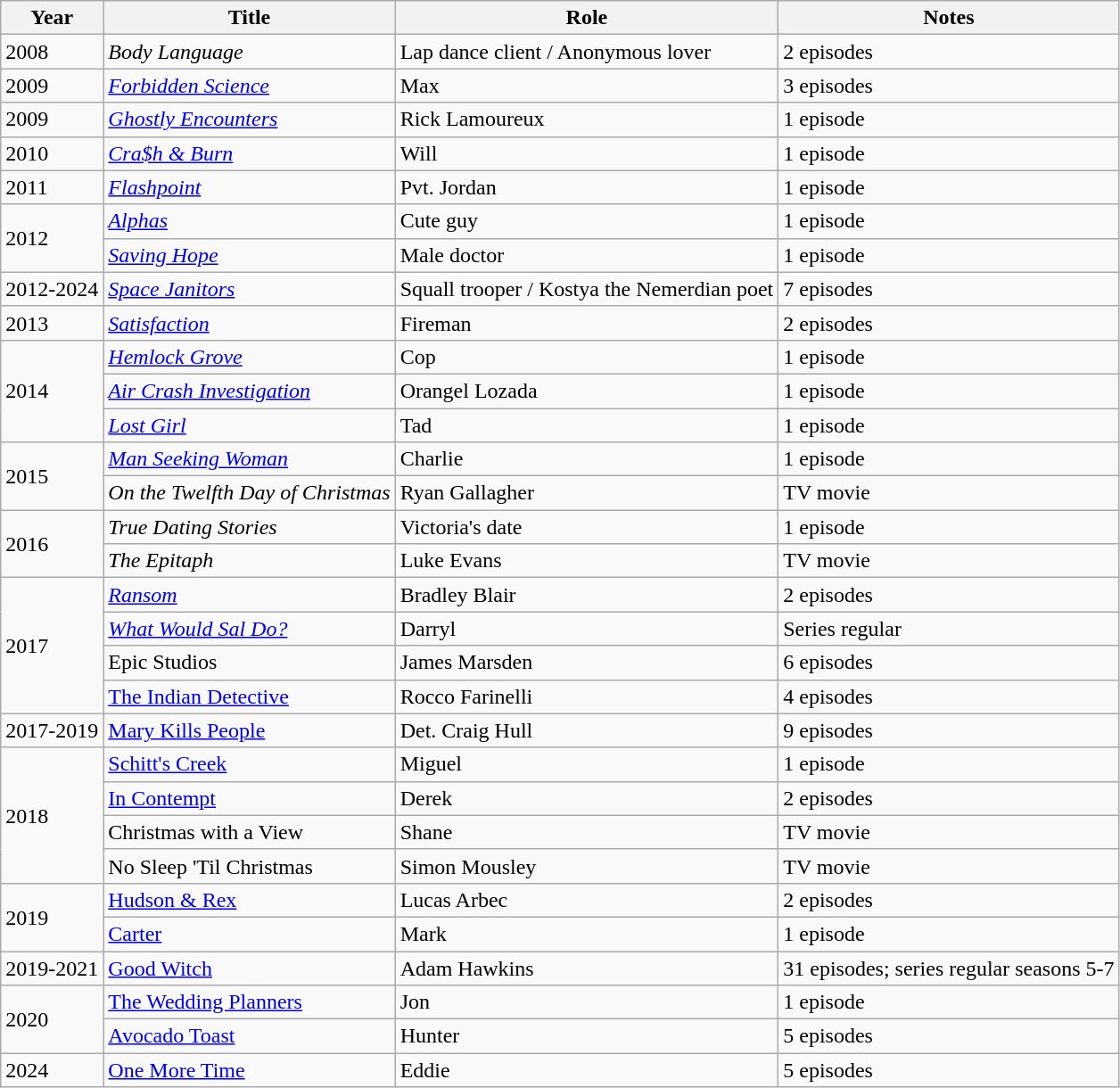<table class="wikitable sortable">
<tr>
<th>Year</th>
<th>Title</th>
<th>Role</th>
<th class="unsortable">Notes</th>
</tr>
<tr>
<td>2008</td>
<td><em>Body Language</em></td>
<td>Lap dance client / Anonymous lover</td>
<td>2 episodes</td>
</tr>
<tr>
<td>2009</td>
<td><em><a href='#'>Forbidden Science</a></em></td>
<td>Max</td>
<td>3 episodes</td>
</tr>
<tr>
<td>2009</td>
<td><em><a href='#'>Ghostly Encounters</a></em></td>
<td>Rick Lamoureux</td>
<td>1 episode</td>
</tr>
<tr>
<td>2010</td>
<td><em><a href='#'>Cra$h & Burn</a></em></td>
<td>Will</td>
<td>1 episode</td>
</tr>
<tr>
<td>2011</td>
<td><em><a href='#'>Flashpoint</a></em></td>
<td>Pvt. Jordan</td>
<td>1 episode</td>
</tr>
<tr>
<td rowspan=2>2012</td>
<td><em><a href='#'>Alphas</a></em></td>
<td>Cute guy</td>
<td>1 episode</td>
</tr>
<tr>
<td><em><a href='#'>Saving Hope</a></em></td>
<td>Male doctor</td>
<td>1 episode</td>
</tr>
<tr>
<td>2012-2024</td>
<td><em><a href='#'>Space Janitors</a></em></td>
<td>Squall trooper / Kostya the Nemerdian poet</td>
<td>7 episodes</td>
</tr>
<tr>
<td>2013</td>
<td><em><a href='#'>Satisfaction</a></em></td>
<td>Fireman</td>
<td>2 episodes</td>
</tr>
<tr>
<td rowspan=3>2014</td>
<td><em><a href='#'>Hemlock Grove</a></em></td>
<td>Cop</td>
<td>1 episode</td>
</tr>
<tr>
<td><em><a href='#'>Air Crash Investigation</a></em></td>
<td>Orangel Lozada</td>
<td>1 episode</td>
</tr>
<tr>
<td><em><a href='#'>Lost Girl</a></em></td>
<td>Tad</td>
<td>1 episode</td>
</tr>
<tr>
<td rowspan=2>2015</td>
<td><em><a href='#'>Man Seeking Woman</a></em></td>
<td>Charlie</td>
<td>1 episode</td>
</tr>
<tr>
<td><em>On the Twelfth Day of Christmas</em></td>
<td>Ryan Gallagher</td>
<td>TV movie</td>
</tr>
<tr>
<td rowspan=2>2016</td>
<td><em>True Dating Stories</em></td>
<td>Victoria's date</td>
<td>1 episode</td>
</tr>
<tr>
<td data-sort-value="Epitaph, The"><em>The Epitaph</em></td>
<td>Luke Evans</td>
<td>TV movie</td>
</tr>
<tr>
<td rowspan=4>2017</td>
<td><em><a href='#'>Ransom</a></em></td>
<td>Bradley Blair</td>
<td>2 episodes</td>
</tr>
<tr>
<td><em><a href='#'>What Would Sal Do?</a></td>
<td>Darryl</td>
<td>Series regular</td>
</tr>
<tr>
<td></em>Epic Studios<em></td>
<td>James Marsden</td>
<td>6 episodes</td>
</tr>
<tr>
<td data-sort-value="Indian Detective, The"></em><a href='#'>The Indian Detective</a><em></td>
<td>Rocco Farinelli</td>
<td>4 episodes</td>
</tr>
<tr>
<td>2017-2019</td>
<td></em><a href='#'>Mary Kills People</a><em></td>
<td>Det. Craig Hull</td>
<td>9 episodes</td>
</tr>
<tr>
<td rowspan=4>2018</td>
<td></em><a href='#'>Schitt's Creek</a><em></td>
<td>Miguel</td>
<td>1 episode</td>
</tr>
<tr>
<td></em><a href='#'>In Contempt</a><em></td>
<td>Derek</td>
<td>2 episodes</td>
</tr>
<tr>
<td></em>Christmas with a View<em></td>
<td>Shane</td>
<td>TV movie</td>
</tr>
<tr>
<td></em>No Sleep 'Til Christmas<em></td>
<td>Simon Mousley</td>
<td>TV movie</td>
</tr>
<tr>
<td rowspan=2>2019</td>
<td></em><a href='#'>Hudson & Rex</a><em></td>
<td>Lucas Arbec</td>
<td>2 episodes</td>
</tr>
<tr>
<td></em><a href='#'>Carter</a><em></td>
<td>Mark</td>
<td>1 episode</td>
</tr>
<tr>
<td>2019-2021</td>
<td></em><a href='#'>Good Witch</a><em></td>
<td>Adam Hawkins</td>
<td>31 episodes; series regular seasons 5-7</td>
</tr>
<tr>
<td rowspan=2>2020</td>
<td data-sort-value="Wedding Planners, The"></em><a href='#'>The Wedding Planners</a><em></td>
<td>Jon</td>
<td>1 episode</td>
</tr>
<tr>
<td></em><a href='#'>Avocado Toast</a><em></td>
<td>Hunter</td>
<td>5 episodes</td>
</tr>
<tr>
<td>2024</td>
<td></em><a href='#'>One More Time</a><em></td>
<td>Eddie</td>
<td>5 episodes</td>
</tr>
</table>
